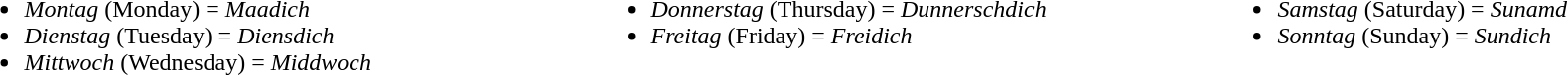<table>
<tr ---->
<td width="15%" valign="top"><br><ul><li><em>Montag</em> (Monday) = <em>Maadich</em></li><li><em>Dienstag</em> (Tuesday) = <em>Diensdich</em></li><li><em>Mittwoch</em> (Wednesday) = <em>Middwoch</em></li></ul></td>
<td width="15%" valign="top"><br><ul><li><em>Donnerstag</em> (Thursday) = <em>Dunnerschdich</em></li><li><em>Freitag</em> (Friday) = <em>Freidich</em></li></ul></td>
<td width="15%" valign="top"><br><ul><li><em>Samstag</em> (Saturday) = <em>Sunamd</em></li><li><em>Sonntag</em> (Sunday) = <em>Sundich</em></li></ul></td>
</tr>
</table>
